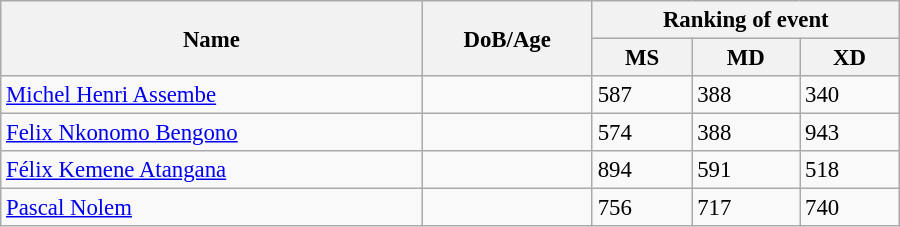<table class="wikitable" style="width:600px; font-size:95%;">
<tr>
<th rowspan="2" align="left">Name</th>
<th rowspan="2" align="left">DoB/Age</th>
<th colspan="3" align="center">Ranking of event</th>
</tr>
<tr>
<th align="center">MS</th>
<th>MD</th>
<th align="center">XD</th>
</tr>
<tr>
<td><a href='#'>Michel Henri Assembe</a></td>
<td></td>
<td>587</td>
<td>388</td>
<td>340</td>
</tr>
<tr>
<td><a href='#'>Felix Nkonomo Bengono</a></td>
<td></td>
<td>574</td>
<td>388</td>
<td>943</td>
</tr>
<tr>
<td><a href='#'>Félix Kemene Atangana</a></td>
<td></td>
<td>894</td>
<td>591</td>
<td>518</td>
</tr>
<tr>
<td><a href='#'>Pascal Nolem</a></td>
<td></td>
<td>756</td>
<td>717</td>
<td>740</td>
</tr>
</table>
